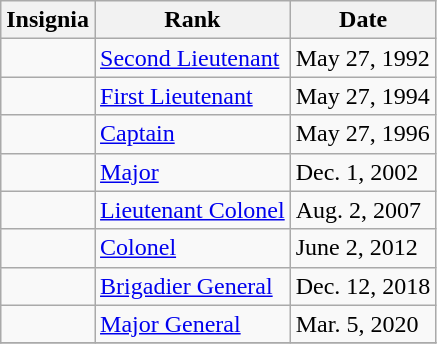<table class="wikitable">
<tr>
<th>Insignia</th>
<th>Rank</th>
<th>Date</th>
</tr>
<tr>
<td></td>
<td><a href='#'>Second Lieutenant</a></td>
<td>May 27, 1992</td>
</tr>
<tr>
<td></td>
<td><a href='#'>First Lieutenant</a></td>
<td>May 27, 1994</td>
</tr>
<tr>
<td></td>
<td><a href='#'>Captain</a></td>
<td>May 27, 1996</td>
</tr>
<tr>
<td></td>
<td><a href='#'>Major</a></td>
<td>Dec. 1, 2002</td>
</tr>
<tr>
<td></td>
<td><a href='#'>Lieutenant Colonel</a></td>
<td>Aug. 2, 2007</td>
</tr>
<tr>
<td></td>
<td><a href='#'>Colonel</a></td>
<td>June 2, 2012</td>
</tr>
<tr>
<td></td>
<td><a href='#'>Brigadier General</a></td>
<td>Dec. 12, 2018</td>
</tr>
<tr>
<td></td>
<td><a href='#'>Major General</a></td>
<td>Mar. 5, 2020</td>
</tr>
<tr>
</tr>
</table>
